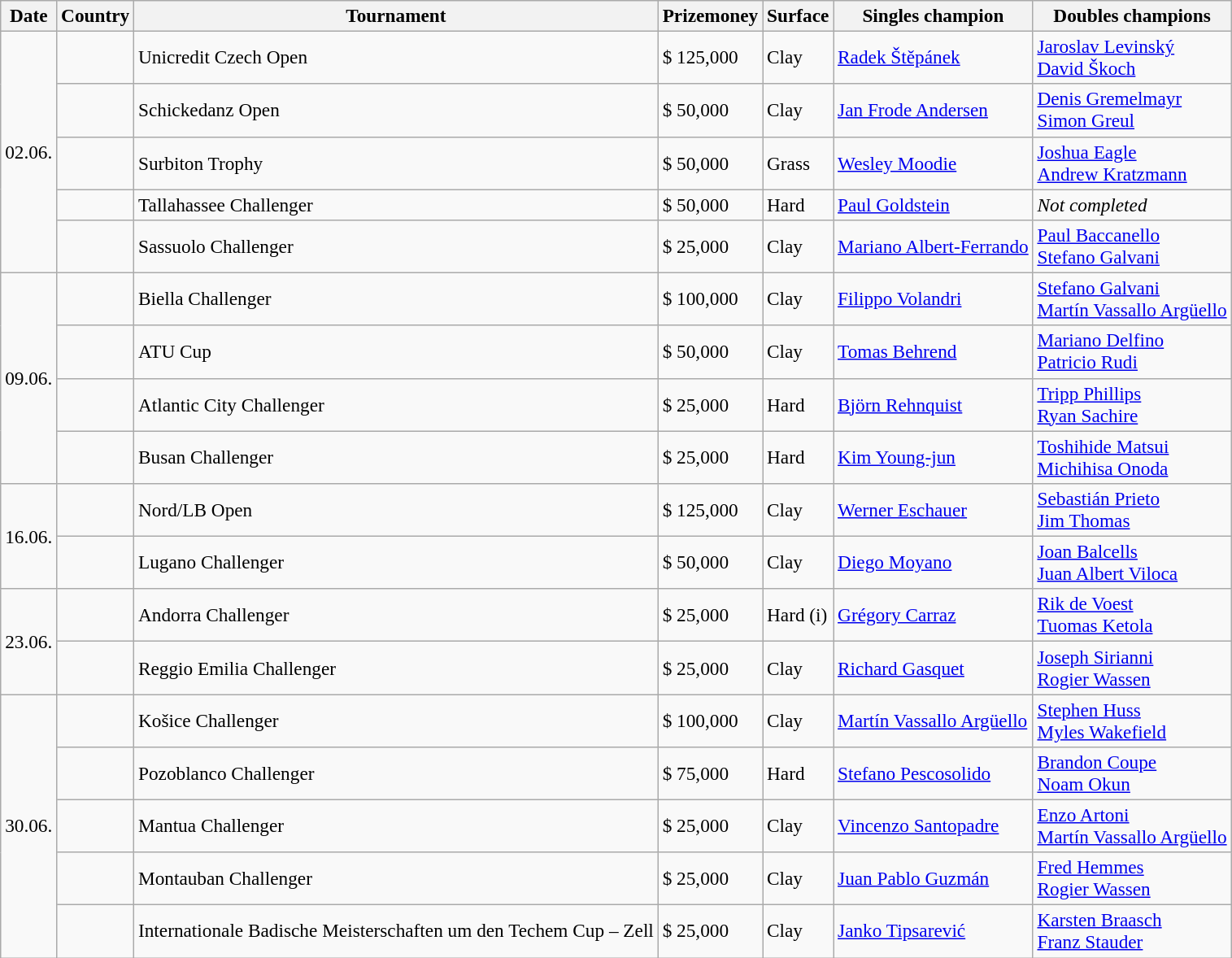<table class="sortable wikitable" style=font-size:97%>
<tr>
<th>Date</th>
<th>Country</th>
<th>Tournament</th>
<th>Prizemoney</th>
<th>Surface</th>
<th>Singles champion</th>
<th>Doubles champions</th>
</tr>
<tr>
<td rowspan="5">02.06.</td>
<td></td>
<td>Unicredit Czech Open</td>
<td>$ 125,000</td>
<td>Clay</td>
<td> <a href='#'>Radek Štěpánek</a></td>
<td> <a href='#'>Jaroslav Levinský</a> <br>  <a href='#'>David Škoch</a></td>
</tr>
<tr>
<td></td>
<td>Schickedanz Open</td>
<td>$ 50,000</td>
<td>Clay</td>
<td> <a href='#'>Jan Frode Andersen</a></td>
<td> <a href='#'>Denis Gremelmayr</a> <br>  <a href='#'>Simon Greul</a></td>
</tr>
<tr>
<td></td>
<td>Surbiton Trophy</td>
<td>$ 50,000</td>
<td>Grass</td>
<td> <a href='#'>Wesley Moodie</a></td>
<td> <a href='#'>Joshua Eagle</a> <br>  <a href='#'>Andrew Kratzmann</a></td>
</tr>
<tr>
<td></td>
<td>Tallahassee Challenger</td>
<td>$ 50,000</td>
<td>Hard</td>
<td> <a href='#'>Paul Goldstein</a></td>
<td><em>Not completed</em></td>
</tr>
<tr>
<td></td>
<td>Sassuolo Challenger</td>
<td>$ 25,000</td>
<td>Clay</td>
<td> <a href='#'>Mariano Albert-Ferrando</a></td>
<td> <a href='#'>Paul Baccanello</a><br> <a href='#'>Stefano Galvani</a></td>
</tr>
<tr>
<td rowspan="4">09.06.</td>
<td></td>
<td>Biella Challenger</td>
<td>$ 100,000</td>
<td>Clay</td>
<td> <a href='#'>Filippo Volandri</a></td>
<td> <a href='#'>Stefano Galvani</a> <br>  <a href='#'>Martín Vassallo Argüello</a></td>
</tr>
<tr>
<td></td>
<td>ATU Cup</td>
<td>$ 50,000</td>
<td>Clay</td>
<td> <a href='#'>Tomas Behrend</a></td>
<td> <a href='#'>Mariano Delfino</a><br> <a href='#'>Patricio Rudi</a></td>
</tr>
<tr>
<td></td>
<td>Atlantic City Challenger</td>
<td>$ 25,000</td>
<td>Hard</td>
<td> <a href='#'>Björn Rehnquist</a></td>
<td> <a href='#'>Tripp Phillips</a><br> <a href='#'>Ryan Sachire</a></td>
</tr>
<tr>
<td></td>
<td>Busan Challenger</td>
<td>$ 25,000</td>
<td>Hard</td>
<td> <a href='#'>Kim Young-jun</a></td>
<td> <a href='#'>Toshihide Matsui</a> <br>  <a href='#'>Michihisa Onoda</a></td>
</tr>
<tr>
<td rowspan="2">16.06.</td>
<td></td>
<td>Nord/LB Open</td>
<td>$ 125,000</td>
<td>Clay</td>
<td> <a href='#'>Werner Eschauer</a></td>
<td> <a href='#'>Sebastián Prieto</a> <br>  <a href='#'>Jim Thomas</a></td>
</tr>
<tr>
<td></td>
<td>Lugano Challenger</td>
<td>$ 50,000</td>
<td>Clay</td>
<td> <a href='#'>Diego Moyano</a></td>
<td> <a href='#'>Joan Balcells</a> <br>  <a href='#'>Juan Albert Viloca</a></td>
</tr>
<tr>
<td rowspan="2">23.06.</td>
<td></td>
<td>Andorra Challenger</td>
<td>$ 25,000</td>
<td>Hard (i)</td>
<td> <a href='#'>Grégory Carraz</a></td>
<td> <a href='#'>Rik de Voest</a><br> <a href='#'>Tuomas Ketola</a></td>
</tr>
<tr>
<td></td>
<td>Reggio Emilia Challenger</td>
<td>$ 25,000</td>
<td>Clay</td>
<td> <a href='#'>Richard Gasquet</a></td>
<td> <a href='#'>Joseph Sirianni</a><br> <a href='#'>Rogier Wassen</a></td>
</tr>
<tr>
<td rowspan="5">30.06.</td>
<td></td>
<td>Košice Challenger</td>
<td>$ 100,000</td>
<td>Clay</td>
<td> <a href='#'>Martín Vassallo Argüello</a></td>
<td> <a href='#'>Stephen Huss</a> <br>  <a href='#'>Myles Wakefield</a></td>
</tr>
<tr>
<td></td>
<td>Pozoblanco Challenger</td>
<td>$ 75,000</td>
<td>Hard</td>
<td> <a href='#'>Stefano Pescosolido</a></td>
<td> <a href='#'>Brandon Coupe</a> <br>  <a href='#'>Noam Okun</a></td>
</tr>
<tr>
<td></td>
<td>Mantua Challenger</td>
<td>$ 25,000</td>
<td>Clay</td>
<td> <a href='#'>Vincenzo Santopadre</a></td>
<td> <a href='#'>Enzo Artoni</a><br> <a href='#'>Martín Vassallo Argüello</a></td>
</tr>
<tr>
<td></td>
<td>Montauban Challenger</td>
<td>$ 25,000</td>
<td>Clay</td>
<td> <a href='#'>Juan Pablo Guzmán</a></td>
<td> <a href='#'>Fred Hemmes</a><br> <a href='#'>Rogier Wassen</a></td>
</tr>
<tr>
<td></td>
<td>Internationale Badische Meisterschaften um den Techem Cup – Zell</td>
<td>$ 25,000</td>
<td>Clay</td>
<td> <a href='#'>Janko Tipsarević</a></td>
<td> <a href='#'>Karsten Braasch</a><br> <a href='#'>Franz Stauder</a></td>
</tr>
</table>
